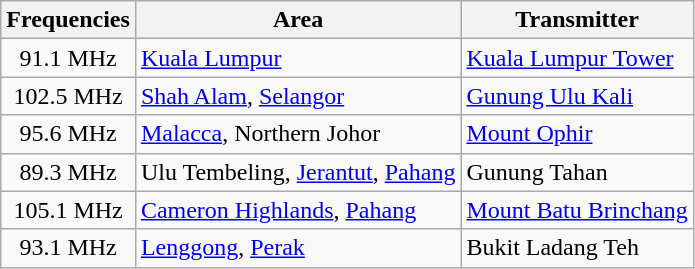<table class="wikitable">
<tr>
<th>Frequencies</th>
<th>Area</th>
<th>Transmitter</th>
</tr>
<tr>
<td style="text-align:center;">91.1 MHz</td>
<td><a href='#'>Kuala Lumpur</a></td>
<td><a href='#'>Kuala Lumpur Tower</a></td>
</tr>
<tr>
<td style="text-align:center;">102.5 MHz</td>
<td><a href='#'>Shah Alam</a>, <a href='#'>Selangor</a></td>
<td><a href='#'>Gunung Ulu Kali</a></td>
</tr>
<tr>
<td style="text-align:center;">95.6 MHz</td>
<td><a href='#'>Malacca</a>, Northern Johor</td>
<td><a href='#'>Mount Ophir</a></td>
</tr>
<tr>
<td style="text-align:center;">89.3 MHz</td>
<td>Ulu Tembeling, <a href='#'>Jerantut</a>, <a href='#'>Pahang</a></td>
<td>Gunung Tahan</td>
</tr>
<tr>
<td style="text-align:center;">105.1 MHz</td>
<td><a href='#'>Cameron Highlands</a>, <a href='#'>Pahang</a></td>
<td><a href='#'>Mount Batu Brinchang</a></td>
</tr>
<tr>
<td style="text-align:center;">93.1 MHz</td>
<td><a href='#'>Lenggong</a>, <a href='#'>Perak</a></td>
<td>Bukit Ladang Teh</td>
</tr>
</table>
